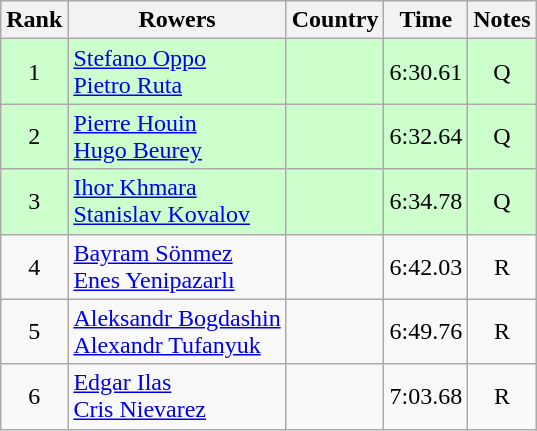<table class="wikitable" style="text-align:center">
<tr>
<th>Rank</th>
<th>Rowers</th>
<th>Country</th>
<th>Time</th>
<th>Notes</th>
</tr>
<tr bgcolor=ccffcc>
<td>1</td>
<td align="left"><a href='#'>Stefano Oppo</a><br><a href='#'>Pietro Ruta</a></td>
<td align="left"></td>
<td>6:30.61</td>
<td>Q</td>
</tr>
<tr bgcolor=ccffcc>
<td>2</td>
<td align="left"><a href='#'>Pierre Houin</a><br><a href='#'>Hugo Beurey</a></td>
<td align="left"></td>
<td>6:32.64</td>
<td>Q</td>
</tr>
<tr bgcolor=ccffcc>
<td>3</td>
<td align="left"><a href='#'>Ihor Khmara</a><br><a href='#'>Stanislav Kovalov</a></td>
<td align="left"></td>
<td>6:34.78</td>
<td>Q</td>
</tr>
<tr>
<td>4</td>
<td align="left"><a href='#'>Bayram Sönmez</a><br><a href='#'>Enes Yenipazarlı</a></td>
<td align="left"></td>
<td>6:42.03</td>
<td>R</td>
</tr>
<tr>
<td>5</td>
<td align="left"><a href='#'>Aleksandr Bogdashin</a><br><a href='#'>Alexandr Tufanyuk</a></td>
<td align="left"></td>
<td>6:49.76</td>
<td>R</td>
</tr>
<tr>
<td>6</td>
<td align="left"><a href='#'>Edgar Ilas</a><br><a href='#'>Cris Nievarez</a></td>
<td align="left"></td>
<td>7:03.68</td>
<td>R</td>
</tr>
</table>
